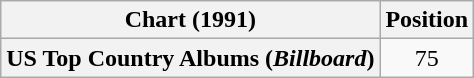<table class="wikitable plainrowheaders" style="text-align:center">
<tr>
<th scope="col">Chart (1991)</th>
<th scope="col">Position</th>
</tr>
<tr>
<th scope="row">US Top Country Albums (<em>Billboard</em>)</th>
<td>75</td>
</tr>
</table>
